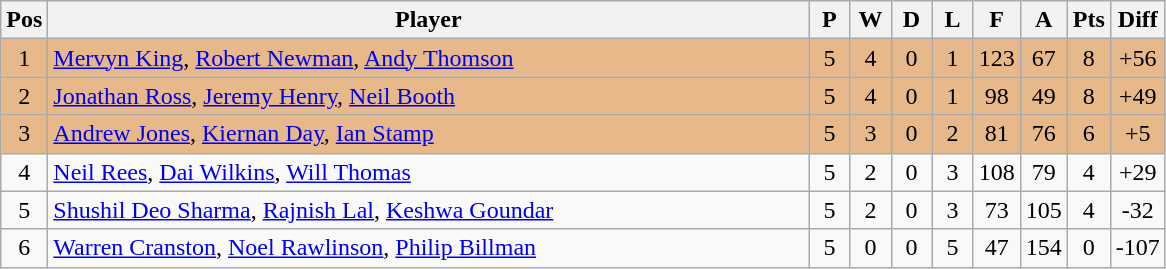<table class="wikitable" style="font-size: 100%">
<tr>
<th width=20>Pos</th>
<th width=500>Player</th>
<th width=20>P</th>
<th width=20>W</th>
<th width=20>D</th>
<th width=20>L</th>
<th width=20>F</th>
<th width=20>A</th>
<th width=20>Pts</th>
<th width=20>Diff</th>
</tr>
<tr align=center style="background: #E6B88A;">
<td>1</td>
<td align="left"> <a href='#'>Mervyn King</a>, <a href='#'>Robert Newman</a>, <a href='#'>Andy Thomson</a></td>
<td>5</td>
<td>4</td>
<td>0</td>
<td>1</td>
<td>123</td>
<td>67</td>
<td>8</td>
<td>+56</td>
</tr>
<tr align=center style="background: #E6B88A;">
<td>2</td>
<td align="left"> <a href='#'>Jonathan Ross</a>, <a href='#'>Jeremy Henry</a>, <a href='#'>Neil Booth</a></td>
<td>5</td>
<td>4</td>
<td>0</td>
<td>1</td>
<td>98</td>
<td>49</td>
<td>8</td>
<td>+49</td>
</tr>
<tr align=center style="background: #E6B88A;">
<td>3</td>
<td align="left"> <a href='#'>Andrew Jones</a>, <a href='#'>Kiernan Day</a>, <a href='#'>Ian Stamp</a></td>
<td>5</td>
<td>3</td>
<td>0</td>
<td>2</td>
<td>81</td>
<td>76</td>
<td>6</td>
<td>+5</td>
</tr>
<tr align=center>
<td>4</td>
<td align="left"> <a href='#'>Neil Rees</a>, <a href='#'>Dai Wilkins</a>, <a href='#'>Will Thomas</a></td>
<td>5</td>
<td>2</td>
<td>0</td>
<td>3</td>
<td>108</td>
<td>79</td>
<td>4</td>
<td>+29</td>
</tr>
<tr align=center>
<td>5</td>
<td align="left"> <a href='#'>Shushil Deo Sharma</a>, <a href='#'>Rajnish Lal</a>, <a href='#'>Keshwa Goundar</a></td>
<td>5</td>
<td>2</td>
<td>0</td>
<td>3</td>
<td>73</td>
<td>105</td>
<td>4</td>
<td>-32</td>
</tr>
<tr align=center>
<td>6</td>
<td align="left"> <a href='#'>Warren Cranston</a>, <a href='#'>Noel Rawlinson</a>, <a href='#'>Philip Billman</a></td>
<td>5</td>
<td>0</td>
<td>0</td>
<td>5</td>
<td>47</td>
<td>154</td>
<td>0</td>
<td>-107</td>
</tr>
</table>
